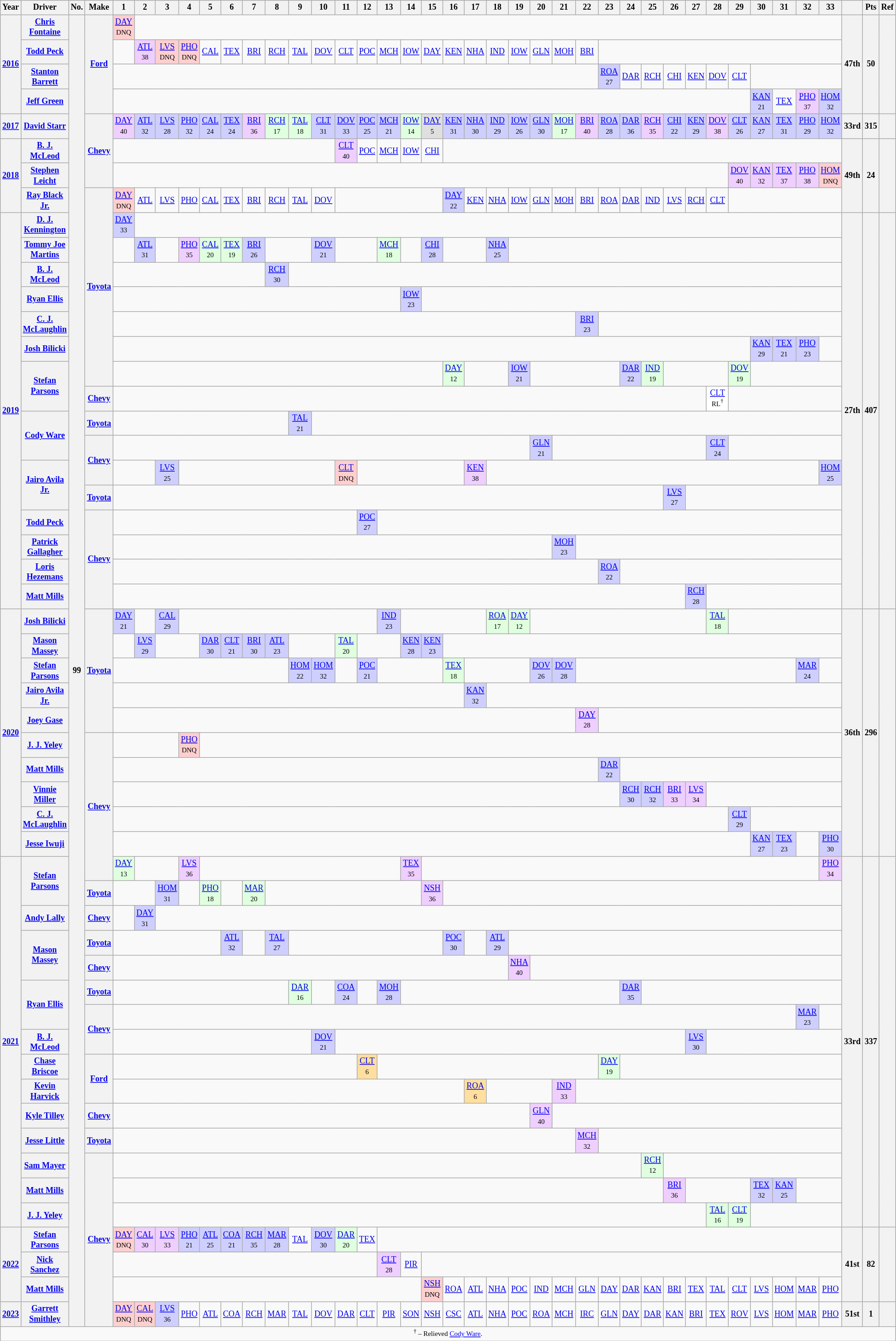<table class="wikitable" style="text-align:center; font-size:75%">
<tr>
<th>Year</th>
<th>Driver</th>
<th>No.</th>
<th>Make</th>
<th>1</th>
<th>2</th>
<th>3</th>
<th>4</th>
<th>5</th>
<th>6</th>
<th>7</th>
<th>8</th>
<th>9</th>
<th>10</th>
<th>11</th>
<th>12</th>
<th>13</th>
<th>14</th>
<th>15</th>
<th>16</th>
<th>17</th>
<th>18</th>
<th>19</th>
<th>20</th>
<th>21</th>
<th>22</th>
<th>23</th>
<th>24</th>
<th>25</th>
<th>26</th>
<th>27</th>
<th>28</th>
<th>29</th>
<th>30</th>
<th>31</th>
<th>32</th>
<th>33</th>
<th></th>
<th>Pts</th>
<th>Ref</th>
</tr>
<tr>
<th rowspan=4><a href='#'>2016</a></th>
<th><a href='#'>Chris Fontaine</a></th>
<th rowspan=53>99</th>
<th rowspan=4><a href='#'>Ford</a></th>
<td style="background:#ffcfcf;"><a href='#'>DAY</a><small><br>DNQ</small></td>
<td colspan=32></td>
<th rowspan=4><strong>47th</strong></th>
<th rowspan=4><strong>50</strong></th>
<th rowspan=4></th>
</tr>
<tr>
<th><a href='#'>Todd Peck</a></th>
<td></td>
<td style="background:#efcfff;"><a href='#'>ATL</a><small><br>38</small></td>
<td style="background:#ffcfcf;"><a href='#'>LVS</a><small><br>DNQ</small></td>
<td style="background:#ffcfcf;"><a href='#'>PHO</a><small><br>DNQ</small></td>
<td><a href='#'>CAL</a></td>
<td><a href='#'>TEX</a></td>
<td><a href='#'>BRI</a></td>
<td><a href='#'>RCH</a></td>
<td><a href='#'>TAL</a></td>
<td><a href='#'>DOV</a></td>
<td><a href='#'>CLT</a></td>
<td><a href='#'>POC</a></td>
<td><a href='#'>MCH</a></td>
<td><a href='#'>IOW</a></td>
<td><a href='#'>DAY</a></td>
<td><a href='#'>KEN</a></td>
<td><a href='#'>NHA</a></td>
<td><a href='#'>IND</a></td>
<td><a href='#'>IOW</a></td>
<td><a href='#'>GLN</a></td>
<td><a href='#'>MOH</a></td>
<td><a href='#'>BRI</a></td>
<td colspan=11></td>
</tr>
<tr>
<th><a href='#'>Stanton Barrett</a></th>
<td colspan=22></td>
<td style="background:#CFCFFF;"><a href='#'>ROA</a><small><br>27</small></td>
<td><a href='#'>DAR</a></td>
<td><a href='#'>RCH</a></td>
<td><a href='#'>CHI</a></td>
<td><a href='#'>KEN</a></td>
<td><a href='#'>DOV</a></td>
<td><a href='#'>CLT</a></td>
<td colspan=4></td>
</tr>
<tr>
<th><a href='#'>Jeff Green</a></th>
<td colspan=29></td>
<td style="background:#CFCFFF;"><a href='#'>KAN</a><small><br>21</small></td>
<td><a href='#'>TEX</a></td>
<td style="background:#efcfff;"><a href='#'>PHO</a><small><br>37</small></td>
<td style="background:#CFCFFF;"><a href='#'>HOM</a><small><br>32</small></td>
</tr>
<tr>
<th><a href='#'>2017</a></th>
<th><a href='#'>David Starr</a></th>
<th rowspan=3><a href='#'>Chevy</a></th>
<td style="background:#efcfff;"><a href='#'>DAY</a><small><br>40</small></td>
<td style="background:#CFCFFF;"><a href='#'>ATL</a><small><br>32</small></td>
<td style="background:#CFCFFF;"><a href='#'>LVS</a><small><br>28</small></td>
<td style="background:#CFCFFF;"><a href='#'>PHO</a><small><br>32</small></td>
<td style="background:#CFCFFF;"><a href='#'>CAL</a><small><br>24</small></td>
<td style="background:#CFCFFF;"><a href='#'>TEX</a><small><br>24</small></td>
<td style="background:#efcfff;"><a href='#'>BRI</a><br><small>36</small></td>
<td style="background:#DFFFDF;"><a href='#'>RCH</a><small><br>17</small></td>
<td style="background:#DFFFDF;"><a href='#'>TAL</a><small><br>18</small></td>
<td style="background:#CFCFFF;"><a href='#'>CLT</a><small><br>31</small></td>
<td style="background:#CFCFFF;"><a href='#'>DOV</a><small><br>33</small></td>
<td style="background:#CFCFFF;"><a href='#'>POC</a><small><br>25</small></td>
<td style="background:#CFCFFF;"><a href='#'>MCH</a><small><br>21</small></td>
<td style="background:#DFFFDF;"><a href='#'>IOW</a><small><br>14</small></td>
<td style="background:#dfdfdf;"><a href='#'>DAY</a><br><small>5</small></td>
<td style="background:#CFCFFF;"><a href='#'>KEN</a><small><br>31</small></td>
<td style="background:#CFCFFF;"><a href='#'>NHA</a><small><br>30</small></td>
<td style="background:#CFCFFF;"><a href='#'>IND</a><small><br>29</small></td>
<td style="background:#CFCFFF;"><a href='#'>IOW</a><small><br>26</small></td>
<td style="background:#CFCFFF;"><a href='#'>GLN</a><small><br>30</small></td>
<td style="background:#DFFFDF;"><a href='#'>MOH</a><small><br>17</small></td>
<td style="background:#efcfff;"><a href='#'>BRI</a><br><small>40</small></td>
<td style="background:#CFCFFF;"><a href='#'>ROA</a><small><br>28</small></td>
<td style="background:#CFCFFF;"><a href='#'>DAR</a><small><br>36</small></td>
<td style="background:#efcfff;"><a href='#'>RCH</a><small><br>35</small></td>
<td style="background:#CFCFFF;"><a href='#'>CHI</a><small><br>22</small></td>
<td style="background:#CFCFFF;"><a href='#'>KEN</a><small><br>29</small></td>
<td style="background:#efcfff;"><a href='#'>DOV</a><br><small>38</small></td>
<td style="background:#CFCFFF;"><a href='#'>CLT</a><small><br>26</small></td>
<td style="background:#CFCFFF;"><a href='#'>KAN</a><small><br>27</small></td>
<td style="background:#CFCFFF;"><a href='#'>TEX</a><small><br>31</small></td>
<td style="background:#CFCFFF;"><a href='#'>PHO</a><small><br>29</small></td>
<td style="background:#CFCFFF;"><a href='#'>HOM</a><small><br>32</small></td>
<th><strong>33rd</strong></th>
<th><strong>315</strong></th>
<th></th>
</tr>
<tr>
<th rowspan=3><a href='#'>2018</a></th>
<th><a href='#'>B. J. McLeod</a></th>
<td colspan=10></td>
<td style="background:#efcfff;"><a href='#'>CLT</a><small><br>40</small></td>
<td><a href='#'>POC</a></td>
<td><a href='#'>MCH</a></td>
<td><a href='#'>IOW</a></td>
<td><a href='#'>CHI</a></td>
<td colspan=18></td>
<th rowspan=3><strong>49th</strong></th>
<th rowspan=3><strong>24</strong></th>
<th rowspan=3></th>
</tr>
<tr>
<th><a href='#'>Stephen Leicht</a></th>
<td colspan=28></td>
<td style="background:#efcfff;"><a href='#'>DOV</a><small><br>40</small></td>
<td style="background:#efcfff;"><a href='#'>KAN</a><small><br>32</small></td>
<td style="background:#efcfff;"><a href='#'>TEX</a><small><br>37</small></td>
<td style="background:#efcfff;"><a href='#'>PHO</a><small><br>38</small></td>
<td style="background:#ffcfcf;"><a href='#'>HOM</a><small><br>DNQ</small></td>
</tr>
<tr>
<th><a href='#'>Ray Black Jr.</a></th>
<th rowspan=8><a href='#'>Toyota</a></th>
<td style="background:#ffcfcf;"><a href='#'>DAY</a><small><br>DNQ</small></td>
<td><a href='#'>ATL</a></td>
<td><a href='#'>LVS</a></td>
<td><a href='#'>PHO</a></td>
<td><a href='#'>CAL</a></td>
<td><a href='#'>TEX</a></td>
<td><a href='#'>BRI</a></td>
<td><a href='#'>RCH</a></td>
<td><a href='#'>TAL</a></td>
<td><a href='#'>DOV</a></td>
<td colspan=5></td>
<td style="background:#CFCFFF;"><a href='#'>DAY</a><small><br>22</small></td>
<td><a href='#'>KEN</a></td>
<td><a href='#'>NHA</a></td>
<td><a href='#'>IOW</a></td>
<td><a href='#'>GLN</a></td>
<td><a href='#'>MOH</a></td>
<td><a href='#'>BRI</a></td>
<td><a href='#'>ROA</a></td>
<td><a href='#'>DAR</a></td>
<td><a href='#'>IND</a></td>
<td><a href='#'>LVS</a></td>
<td><a href='#'>RCH</a></td>
<td><a href='#'>CLT</a></td>
<td colspan=5></td>
</tr>
<tr>
<th rowspan=16><a href='#'>2019</a></th>
<th><a href='#'>D. J. Kennington</a></th>
<td style="background:#CFCFFF;"><a href='#'>DAY</a><small><br>33</small></td>
<td colspan=32></td>
<th rowspan=16>27th</th>
<th rowspan=16>407</th>
<th rowspan=16></th>
</tr>
<tr>
<th><a href='#'>Tommy Joe Martins</a></th>
<td></td>
<td style="background:#CFCFFF;"><a href='#'>ATL</a><small><br>31</small></td>
<td></td>
<td style="background:#efcfff;"><a href='#'>PHO</a><small><br>35</small></td>
<td style="background:#DFFFDF;"><a href='#'>CAL</a><small><br>20</small></td>
<td style="background:#DFFFDF;"><a href='#'>TEX</a><small><br>19</small></td>
<td style="background:#CFCFFF;"><a href='#'>BRI</a><small><br>26</small></td>
<td colspan=2></td>
<td style="background:#CFCFFF;"><a href='#'>DOV</a><small><br>21</small></td>
<td colspan=2></td>
<td style="background:#DFFFDF;"><a href='#'>MCH</a><small><br>18</small></td>
<td></td>
<td style="background:#CFCFFF;"><a href='#'>CHI</a><small><br>28</small></td>
<td colspan=2></td>
<td style="background:#CFCFFF;"><a href='#'>NHA</a><small><br>25</small></td>
<td colspan=15></td>
</tr>
<tr>
<th><a href='#'>B. J. McLeod</a></th>
<td colspan=7></td>
<td style="background:#CFCFFF;"><a href='#'>RCH</a><small><br>30</small></td>
<td colspan=25></td>
</tr>
<tr>
<th><a href='#'>Ryan Ellis</a></th>
<td colspan=13></td>
<td style="background:#CFCFFF;"><a href='#'>IOW</a><small><br>23</small></td>
<td colspan=19></td>
</tr>
<tr>
<th><a href='#'>C. J. McLaughlin</a></th>
<td colspan=21></td>
<td style="background:#CFCFFF;"><a href='#'>BRI</a><br><small>23</small></td>
<td colspan=11></td>
</tr>
<tr>
<th><a href='#'>Josh Bilicki</a></th>
<td colspan=29></td>
<td style="background:#CFCFFF;"><a href='#'>KAN</a><br><small>29</small></td>
<td style="background:#CFCFFF;"><a href='#'>TEX</a><br><small>21</small></td>
<td style="background:#CFCFFF;"><a href='#'>PHO</a><br><small>23</small></td>
<td></td>
</tr>
<tr>
<th rowspan=2><a href='#'>Stefan Parsons</a></th>
<td colspan=15></td>
<td style="background:#DFFFDF;"><a href='#'>DAY</a><small><br>12</small></td>
<td colspan=2></td>
<td style="background:#CFCFFF;"><a href='#'>IOW</a><small><br>21</small></td>
<td colspan=4></td>
<td style="background:#CFCFFF;"><a href='#'>DAR</a><br><small>22</small></td>
<td style="background:#DFFFDF;"><a href='#'>IND</a><br><small>19</small></td>
<td colspan=3></td>
<td style="background:#DFFFDF;"><a href='#'>DOV</a><br><small>19</small></td>
<td colspan=4></td>
</tr>
<tr>
<th><a href='#'>Chevy</a></th>
<td colspan=27></td>
<td style="background:#FFFFFF;"><a href='#'>CLT</a><br><small>RL<sup>†</sup></small></td>
<td colspan=5></td>
</tr>
<tr>
<th rowspan=2><a href='#'>Cody Ware</a></th>
<th><a href='#'>Toyota</a></th>
<td colspan=8></td>
<td style="background:#CFCFFF;"><a href='#'>TAL</a><small><br>21</small></td>
<td colspan=24></td>
</tr>
<tr>
<th rowspan=2><a href='#'>Chevy</a></th>
<td colspan=19></td>
<td style="background:#CFCFFF;"><a href='#'>GLN</a><small><br>21</small></td>
<td colspan=7></td>
<td style="background:#CFCFFF;"><a href='#'>CLT</a><br><small>24</small></td>
<td colspan=5></td>
</tr>
<tr>
<th rowspan=2><a href='#'>Jairo Avila Jr.</a></th>
<td colspan=2></td>
<td style="background:#CFCFFF;"><a href='#'>LVS</a><small><br>25</small></td>
<td colspan=7></td>
<td style="background:#ffcfcf;"><a href='#'>CLT</a><small><br>DNQ</small></td>
<td colspan=5></td>
<td style="background:#efcfff;"><a href='#'>KEN</a><small><br>38</small></td>
<td colspan=15></td>
<td style="background:#CFCFFF;"><a href='#'>HOM</a><br><small>25</small></td>
</tr>
<tr>
<th><a href='#'>Toyota</a></th>
<td colspan=25></td>
<td style="background:#CFCFFF;"><a href='#'>LVS</a><br><small>27</small></td>
<td colspan=7></td>
</tr>
<tr>
<th><a href='#'>Todd Peck</a></th>
<th rowspan=4><a href='#'>Chevy</a></th>
<td colspan=11></td>
<td style="background:#CFCFFF;"><a href='#'>POC</a><small><br>27</small></td>
<td colspan=21></td>
</tr>
<tr>
<th><a href='#'>Patrick Gallagher</a></th>
<td colspan=20></td>
<td style="background:#CFCFFF;"><a href='#'>MOH</a><small><br>23</small></td>
<td colspan=12></td>
</tr>
<tr>
<th><a href='#'>Loris Hezemans</a></th>
<td colspan=22></td>
<td style="background:#CFCFFF;"><a href='#'>ROA</a><br><small>22</small></td>
<td colspan=10></td>
</tr>
<tr>
<th><a href='#'>Matt Mills</a></th>
<td colspan=26></td>
<td style="background:#CFCFFF;"><a href='#'>RCH</a><br><small>28</small></td>
<td colspan=6></td>
</tr>
<tr>
<th rowspan=10><a href='#'>2020</a></th>
<th><a href='#'>Josh Bilicki</a></th>
<th rowspan=5><a href='#'>Toyota</a></th>
<td style="background:#CFCFFF;"><a href='#'>DAY</a><br><small>21</small></td>
<td></td>
<td style="background:#CFCFFF;"><a href='#'>CAL</a><br><small>29</small></td>
<td colspan=9></td>
<td style="background:#CFCFFF;"><a href='#'>IND</a><br><small>23</small></td>
<td colspan=4></td>
<td style="background:#DFFFDF;"><a href='#'>ROA</a><br><small>17</small></td>
<td style="background:#DFFFDF;"><a href='#'>DAY</a><br><small>12</small></td>
<td colspan=8></td>
<td style="background:#DFFFDF;"><a href='#'>TAL</a><br><small>18</small></td>
<td colspan=5></td>
<th rowspan=10>36th</th>
<th rowspan=10>296</th>
<th rowspan=10></th>
</tr>
<tr>
<th><a href='#'>Mason Massey</a></th>
<td></td>
<td style="background:#CFCFFF;"><a href='#'>LVS</a><br><small>29</small></td>
<td colspan=2></td>
<td style="background:#CFCFFF;"><a href='#'>DAR</a><br><small>30</small></td>
<td style="background:#CFCFFF;"><a href='#'>CLT</a><br><small>21</small></td>
<td style="background:#CFCFFF;"><a href='#'>BRI</a><br><small>30</small></td>
<td style="background:#CFCFFF;"><a href='#'>ATL</a><br><small>23</small></td>
<td colspan=2></td>
<td style="background:#DFFFDF;"><a href='#'>TAL</a><br><small>20</small></td>
<td colspan=2></td>
<td style="background:#CFCFFF;"><a href='#'>KEN</a><br><small>28</small></td>
<td style="background:#CFCFFF;"><a href='#'>KEN</a><br><small>23</small></td>
<td colspan=18></td>
</tr>
<tr>
<th><a href='#'>Stefan Parsons</a></th>
<td colspan=8></td>
<td style="background:#CFCFFF;"><a href='#'>HOM</a><br><small>22</small></td>
<td style="background:#CFCFFF;"><a href='#'>HOM</a><br><small>32</small></td>
<td></td>
<td style="background:#CFCFFF;"><a href='#'>POC</a><br><small>21</small></td>
<td colspan=3></td>
<td style="background:#DFFFDF;"><a href='#'>TEX</a><br><small>18</small></td>
<td colspan=3></td>
<td style="background:#CFCFFF;"><a href='#'>DOV</a><br><small>26</small></td>
<td style="background:#CFCFFF;"><a href='#'>DOV</a><br><small>28</small></td>
<td colspan=10></td>
<td style="background:#CFCFFF;"><a href='#'>MAR</a><br><small>24</small></td>
<td colspan=1></td>
</tr>
<tr>
<th><a href='#'>Jairo Avila Jr.</a></th>
<td colspan=16></td>
<td style="background:#CFCFFF;"><a href='#'>KAN</a><br><small>32</small><br></td>
<td colspan=16></td>
</tr>
<tr>
<th><a href='#'>Joey Gase</a></th>
<td colspan=21></td>
<td style="background:#EFCFFF;"><a href='#'>DAY</a><br><small>28</small></td>
<td colspan=11></td>
</tr>
<tr>
<th><a href='#'>J. J. Yeley</a></th>
<th rowspan=6><a href='#'>Chevy</a></th>
<td colspan=3></td>
<td style="background:#FFCFCF;"><a href='#'>PHO</a><br><small>DNQ</small></td>
<td colspan=29></td>
</tr>
<tr>
<th><a href='#'>Matt Mills</a></th>
<td colspan=22></td>
<td style="background:#CFCFFF;"><a href='#'>DAR</a><br><small>22</small></td>
<td colspan=10></td>
</tr>
<tr>
<th><a href='#'>Vinnie Miller</a></th>
<td colspan=23></td>
<td style="background:#CFCFFF;"><a href='#'>RCH</a><br><small>30</small></td>
<td style="background:#CFCFFF;"><a href='#'>RCH</a><br><small>32</small></td>
<td style="background:#EFCFFF;"><a href='#'>BRI</a><br><small>33</small></td>
<td style="background:#EFCFFF;"><a href='#'>LVS</a><br><small>34</small></td>
<td colspan=6></td>
</tr>
<tr>
<th><a href='#'>C. J. McLaughlin</a></th>
<td colspan=28></td>
<td style="background:#CFCFFF;"><a href='#'>CLT</a><br><small>29</small></td>
<td colspan=4></td>
</tr>
<tr>
<th><a href='#'>Jesse Iwuji</a></th>
<td colspan=29></td>
<td style="background:#CFCFFF;"><a href='#'>KAN</a><br><small>27</small></td>
<td style="background:#CFCFFF;"><a href='#'>TEX</a><br><small>23</small></td>
<td colspan=1></td>
<td style="background:#CFCFFF;"><a href='#'>PHO</a><br><small>30</small></td>
</tr>
<tr>
<th Rowspan=15><a href='#'>2021</a></th>
<th Rowspan=2><a href='#'>Stefan Parsons</a></th>
<td style="background:#DFFFDF;"><a href='#'>DAY</a><br><small>13</small></td>
<td colspan=2></td>
<td style="background:#EFCFFF;"><a href='#'>LVS</a><br><small>36</small></td>
<td colspan=9></td>
<td style="background:#EFCFFF;"><a href='#'>TEX</a><br><small>35</small></td>
<td colspan=18></td>
<td style="background:#EFCFFF;"><a href='#'>PHO</a><br><small>34</small></td>
<th Rowspan=15>33rd</th>
<th Rowspan=15>337</th>
<th Rowspan=15></th>
</tr>
<tr>
<th><a href='#'>Toyota</a></th>
<td colspan=2></td>
<td style="background:#CFCFFF;"><a href='#'>HOM</a><br><small>31</small></td>
<td colspan=1></td>
<td style="background:#DFFFDF;"><a href='#'>PHO</a><br><small>18</small></td>
<td colspan=1></td>
<td style="background:#DFFFDF;"><a href='#'>MAR</a><br><small>20</small></td>
<td colspan=7></td>
<td style="background:#EFCFFF;"><a href='#'>NSH</a><br><small>36</small></td>
<td colspan=18></td>
</tr>
<tr>
<th><a href='#'>Andy Lally</a></th>
<th><a href='#'>Chevy</a></th>
<td colspan=1></td>
<td style="background:#CFCFFF;"><a href='#'>DAY</a><br><small>31</small></td>
<td colspan=31></td>
</tr>
<tr>
<th Rowspan=2><a href='#'>Mason Massey</a></th>
<th><a href='#'>Toyota</a></th>
<td colspan=5></td>
<td style="background:#CFCFFF;"><a href='#'>ATL</a><br><small>32</small></td>
<td colspan=1></td>
<td style="background:#CFCFFF;"><a href='#'>TAL</a><br><small>27</small></td>
<td colspan=7></td>
<td style="background:#CFCFFF;"><a href='#'>POC</a><br><small>30</small></td>
<td colspan=1></td>
<td style="background:#CFCFFF;"><a href='#'>ATL</a><br><small>29</small></td>
<td colspan=15></td>
</tr>
<tr>
<th><a href='#'>Chevy</a></th>
<td colspan=18></td>
<td style="background:#EFCFFF;"><a href='#'>NHA</a><br><small>40</small></td>
<td colspan=14></td>
</tr>
<tr>
<th Rowspan=2><a href='#'>Ryan Ellis</a></th>
<th><a href='#'>Toyota</a></th>
<td colspan=8></td>
<td style="background:#DFFFDF;"><a href='#'>DAR</a><br><small>16</small></td>
<td colsapn=1></td>
<td style="background:#CFCFFF;"><a href='#'>COA</a><br><small>24</small></td>
<td colspan=1></td>
<td style="background:#CFCFFF;"><a href='#'>MOH</a><br><small>28</small></td>
<td colspan=10></td>
<td style="background:#CFCFFF;"><a href='#'>DAR</a><br><small>35</small></td>
<td colspan=9></td>
</tr>
<tr>
<th Rowspan=2><a href='#'>Chevy</a></th>
<td colspan=31></td>
<td style="background:#CFCFFF;"><a href='#'>MAR</a><br><small>23</small></td>
<td colspan=1></td>
</tr>
<tr>
<th><a href='#'>B. J. McLeod</a></th>
<td colspan=9></td>
<td style="background:#CFCFFF;"><a href='#'>DOV</a><br><small>21</small></td>
<td colspan=16></td>
<td style="background:#CFCFFF;"><a href='#'>LVS</a><br><small>30</small></td>
<td colspan=6></td>
</tr>
<tr>
<th><a href='#'>Chase Briscoe</a></th>
<th Rowspan=2><a href='#'>Ford</a></th>
<td colspan=11></td>
<td style="background:#FFDF9F;"><a href='#'>CLT</a><br><small>6</small></td>
<td colspan=10></td>
<td style="background:#DFFFDF;"><a href='#'>DAY</a><br><small>19</small></td>
<td colspan=10></td>
</tr>
<tr>
<th><a href='#'>Kevin Harvick</a></th>
<td colspan=16></td>
<td style="background:#FFDF9F;"><a href='#'>ROA</a><br><small>6</small></td>
<td colspan=3></td>
<td style="background:#EFCFFF;"><a href='#'>IND</a><br><small>33</small></td>
<td colspan=12></td>
</tr>
<tr>
<th><a href='#'>Kyle Tilley</a></th>
<th><a href='#'>Chevy</a></th>
<td colspan=19></td>
<td style="background:#EFCFFF;"><a href='#'>GLN</a><br><small>40</small></td>
<td colspan=13></td>
</tr>
<tr>
<th><a href='#'>Jesse Little</a></th>
<th><a href='#'>Toyota</a></th>
<td colspan=21></td>
<td style="background:#EFCFFF;"><a href='#'>MCH</a><br><small>32</small></td>
<td colspan=11></td>
</tr>
<tr>
<th><a href='#'>Sam Mayer</a></th>
<th Rowspan=7><a href='#'>Chevy</a></th>
<td colspan=24></td>
<td style="background:#DFFFDF;"><a href='#'>RCH</a><br><small>12</small></td>
<td colspan=8></td>
</tr>
<tr>
<th><a href='#'>Matt Mills</a></th>
<td colspan=25></td>
<td style="background:#EFCFFF;"><a href='#'>BRI</a><br><small>36</small></td>
<td colspan=3></td>
<td style="background:#CFCFFF;"><a href='#'>TEX</a><br><small>32</small></td>
<td style="background:#CFCFFF;"><a href='#'>KAN</a><br><small>25</small></td>
<td colspan=2></td>
</tr>
<tr>
<th><a href='#'>J. J. Yeley</a></th>
<td colspan=27></td>
<td style="background:#DFFFDF;"><a href='#'>TAL</a><br><small>16</small></td>
<td style="background:#DFFFDF;"><a href='#'>CLT</a><br><small>19</small></td>
<td colspan=4></td>
</tr>
<tr>
<th Rowspan=3><a href='#'>2022</a></th>
<th><a href='#'>Stefan Parsons</a></th>
<td style="background:#FFCFCF;"><a href='#'>DAY</a><br><small>DNQ</small></td>
<td style="background:#EFCFFF;"><a href='#'>CAL</a><br><small>30</small></td>
<td style="background:#EFCFFF;"><a href='#'>LVS</a><br><small>33</small></td>
<td style="background:#CFCFFF;"><a href='#'>PHO</a><br><small>21</small></td>
<td style="background:#CFCFFF;"><a href='#'>ATL</a><br><small>25</small></td>
<td style="background:#CFCFFF;"><a href='#'>COA</a><br><small>21</small></td>
<td style="background:#CFCFFF;"><a href='#'>RCH</a><br><small>35</small></td>
<td style="background:#CFCFFF;"><a href='#'>MAR</a><br><small>28</small></td>
<td><a href='#'>TAL</a></td>
<td style="background:#CFCFFF;"><a href='#'>DOV</a><br><small>30</small></td>
<td style="background:#DFFFDF;"><a href='#'>DAR</a><br><small>20</small></td>
<td><a href='#'>TEX</a></td>
<td colspan=21></td>
<th Rowspan=3>41st</th>
<th Rowspan=3>82</th>
<th Rowspan=3></th>
</tr>
<tr>
<th><a href='#'>Nick Sanchez</a></th>
<td colspan=12></td>
<td style="background:#EFCFFF;"><a href='#'>CLT</a><br><small>28</small></td>
<td><a href='#'>PIR</a></td>
<td colspan=19></td>
</tr>
<tr>
<th><a href='#'>Matt Mills</a></th>
<td colspan=14></td>
<td style="background:#FFCFCF;"><a href='#'>NSH</a><br><small>DNQ</small></td>
<td><a href='#'>ROA</a></td>
<td><a href='#'>ATL</a></td>
<td><a href='#'>NHA</a></td>
<td><a href='#'>POC</a></td>
<td><a href='#'>IND</a></td>
<td><a href='#'>MCH</a></td>
<td><a href='#'>GLN</a></td>
<td><a href='#'>DAY</a></td>
<td><a href='#'>DAR</a></td>
<td><a href='#'>KAN</a></td>
<td><a href='#'>BRI</a></td>
<td><a href='#'>TEX</a></td>
<td><a href='#'>TAL</a></td>
<td><a href='#'>CLT</a></td>
<td><a href='#'>LVS</a></td>
<td><a href='#'>HOM</a></td>
<td><a href='#'>MAR</a></td>
<td><a href='#'>PHO</a></td>
</tr>
<tr>
<th><a href='#'>2023</a></th>
<th><a href='#'>Garrett Smithley</a></th>
<td style="background:#FFCFCF;"><a href='#'>DAY</a><br><small>DNQ</small></td>
<td style="background:#FFCFCF;"><a href='#'>CAL</a><br><small>DNQ</small></td>
<td style="background:#CFCFFF;"><a href='#'>LVS</a><br><small>36</small></td>
<td><a href='#'>PHO</a></td>
<td><a href='#'>ATL</a></td>
<td><a href='#'>COA</a></td>
<td><a href='#'>RCH</a></td>
<td><a href='#'>MAR</a></td>
<td><a href='#'>TAL</a></td>
<td><a href='#'>DOV</a></td>
<td><a href='#'>DAR</a></td>
<td><a href='#'>CLT</a></td>
<td><a href='#'>PIR</a></td>
<td><a href='#'>SON</a></td>
<td><a href='#'>NSH</a></td>
<td><a href='#'>CSC</a></td>
<td><a href='#'>ATL</a></td>
<td><a href='#'>NHA</a></td>
<td><a href='#'>POC</a></td>
<td><a href='#'>ROA</a></td>
<td><a href='#'>MCH</a></td>
<td><a href='#'>IRC</a></td>
<td><a href='#'>GLN</a></td>
<td><a href='#'>DAY</a></td>
<td><a href='#'>DAR</a></td>
<td><a href='#'>KAN</a></td>
<td><a href='#'>BRI</a></td>
<td><a href='#'>TEX</a></td>
<td><a href='#'>ROV</a></td>
<td><a href='#'>LVS</a></td>
<td><a href='#'>HOM</a></td>
<td><a href='#'>MAR</a></td>
<td><a href='#'>PHO</a></td>
<th>51st</th>
<th>1</th>
<th></th>
</tr>
<tr>
<td colspan=42><small><sup>†</sup> – Relieved <a href='#'>Cody Ware</a>.</small></td>
</tr>
</table>
